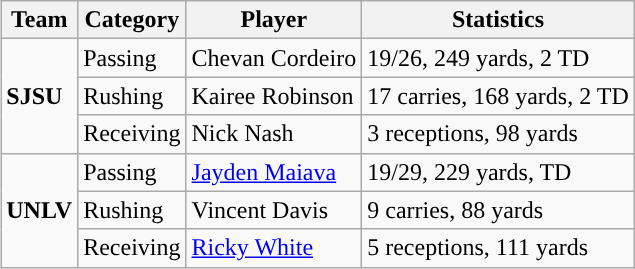<table class="wikitable" style="float: right;">
<tr>
<th>Team</th>
<th>Category</th>
<th>Player</th>
<th>Statistics</th>
</tr>
<tr>
<td rowspan=3><strong>SJSU</strong></td>
<td>Passing</td>
<td>Chevan Cordeiro</td>
<td>19/26, 249 yards, 2 TD</td>
</tr>
<tr>
<td>Rushing</td>
<td>Kairee Robinson</td>
<td>17 carries, 168 yards, 2 TD</td>
</tr>
<tr>
<td>Receiving</td>
<td>Nick Nash</td>
<td>3 receptions, 98 yards</td>
</tr>
<tr>
<td rowspan=3><strong>UNLV</strong></td>
<td>Passing</td>
<td><a href='#'>Jayden Maiava</a></td>
<td>19/29, 229 yards, TD</td>
</tr>
<tr>
<td>Rushing</td>
<td>Vincent Davis</td>
<td>9 carries, 88 yards</td>
</tr>
<tr>
<td>Receiving</td>
<td><a href='#'>Ricky White</a></td>
<td>5 receptions, 111 yards</td>
</tr>
</table>
